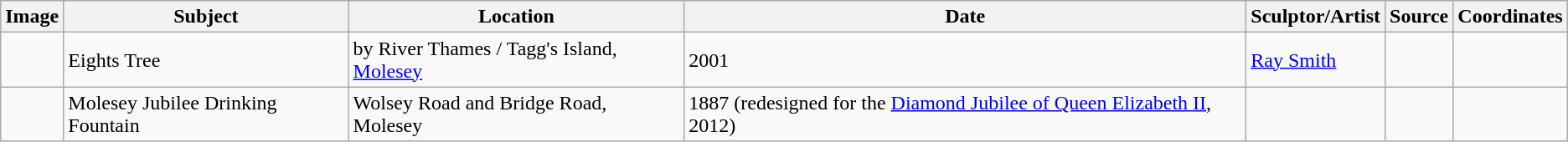<table class="wikitable sortable">
<tr>
<th>Image</th>
<th>Subject</th>
<th>Location</th>
<th>Date</th>
<th>Sculptor/Artist</th>
<th>Source</th>
<th>Coordinates</th>
</tr>
<tr>
<td></td>
<td>Eights Tree</td>
<td>by River Thames / Tagg's Island, <a href='#'>Molesey</a></td>
<td>2001</td>
<td><a href='#'>Ray Smith</a></td>
<td></td>
<td></td>
</tr>
<tr>
<td></td>
<td>Molesey Jubilee Drinking Fountain</td>
<td>Wolsey Road and Bridge Road, Molesey</td>
<td>1887 (redesigned for the <a href='#'>Diamond Jubilee of Queen Elizabeth II</a>, 2012)</td>
<td></td>
<td></td>
<td></td>
</tr>
</table>
